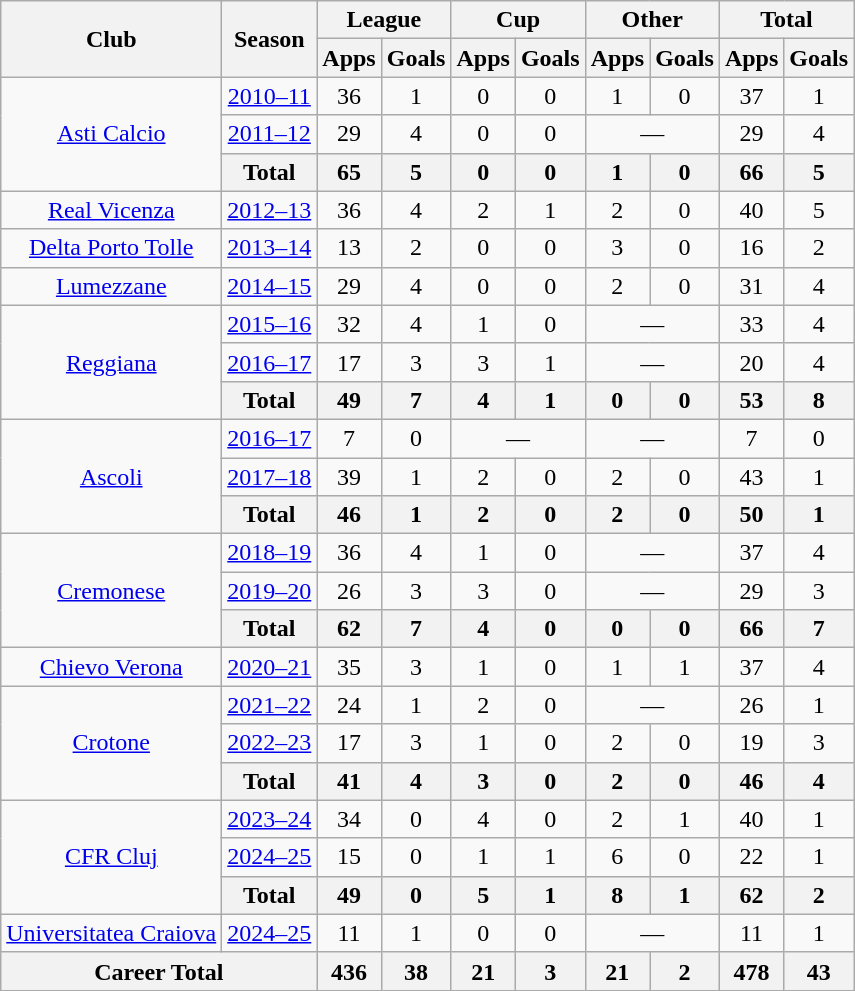<table class="wikitable" style="text-align:center">
<tr>
<th rowspan="2">Club</th>
<th rowspan="2">Season</th>
<th colspan="2">League</th>
<th colspan="2">Cup</th>
<th colspan="2">Other</th>
<th colspan="2">Total</th>
</tr>
<tr>
<th>Apps</th>
<th>Goals</th>
<th>Apps</th>
<th>Goals</th>
<th>Apps</th>
<th>Goals</th>
<th>Apps</th>
<th>Goals</th>
</tr>
<tr>
<td rowspan="3"><a href='#'>Asti Calcio</a></td>
<td><a href='#'>2010–11</a></td>
<td>36</td>
<td>1</td>
<td>0</td>
<td>0</td>
<td>1</td>
<td>0</td>
<td>37</td>
<td>1</td>
</tr>
<tr>
<td><a href='#'>2011–12</a></td>
<td>29</td>
<td>4</td>
<td>0</td>
<td>0</td>
<td colspan="2">—</td>
<td>29</td>
<td>4</td>
</tr>
<tr>
<th>Total</th>
<th>65</th>
<th>5</th>
<th>0</th>
<th>0</th>
<th>1</th>
<th>0</th>
<th>66</th>
<th>5</th>
</tr>
<tr>
<td><a href='#'>Real Vicenza</a></td>
<td><a href='#'>2012–13</a></td>
<td>36</td>
<td>4</td>
<td>2</td>
<td>1</td>
<td>2</td>
<td>0</td>
<td>40</td>
<td>5</td>
</tr>
<tr>
<td><a href='#'>Delta Porto Tolle</a></td>
<td><a href='#'>2013–14</a></td>
<td>13</td>
<td>2</td>
<td>0</td>
<td>0</td>
<td>3</td>
<td>0</td>
<td>16</td>
<td>2</td>
</tr>
<tr>
<td><a href='#'>Lumezzane</a></td>
<td><a href='#'>2014–15</a></td>
<td>29</td>
<td>4</td>
<td>0</td>
<td>0</td>
<td>2</td>
<td>0</td>
<td>31</td>
<td>4</td>
</tr>
<tr>
<td rowspan="3"><a href='#'>Reggiana</a></td>
<td><a href='#'>2015–16</a></td>
<td>32</td>
<td>4</td>
<td>1</td>
<td>0</td>
<td colspan="2">—</td>
<td>33</td>
<td>4</td>
</tr>
<tr>
<td><a href='#'>2016–17</a></td>
<td>17</td>
<td>3</td>
<td>3</td>
<td>1</td>
<td colspan="2">—</td>
<td>20</td>
<td>4</td>
</tr>
<tr>
<th>Total</th>
<th>49</th>
<th>7</th>
<th>4</th>
<th>1</th>
<th>0</th>
<th>0</th>
<th>53</th>
<th>8</th>
</tr>
<tr>
<td rowspan="3"><a href='#'>Ascoli</a></td>
<td><a href='#'>2016–17</a></td>
<td>7</td>
<td>0</td>
<td colspan="2">—</td>
<td colspan="2">—</td>
<td>7</td>
<td>0</td>
</tr>
<tr>
<td><a href='#'>2017–18</a></td>
<td>39</td>
<td>1</td>
<td>2</td>
<td>0</td>
<td>2</td>
<td>0</td>
<td>43</td>
<td>1</td>
</tr>
<tr>
<th>Total</th>
<th>46</th>
<th>1</th>
<th>2</th>
<th>0</th>
<th>2</th>
<th>0</th>
<th>50</th>
<th>1</th>
</tr>
<tr>
<td rowspan="3"><a href='#'>Cremonese</a></td>
<td><a href='#'>2018–19</a></td>
<td>36</td>
<td>4</td>
<td>1</td>
<td>0</td>
<td colspan="2">—</td>
<td>37</td>
<td>4</td>
</tr>
<tr>
<td><a href='#'>2019–20</a></td>
<td>26</td>
<td>3</td>
<td>3</td>
<td>0</td>
<td colspan="2">—</td>
<td>29</td>
<td>3</td>
</tr>
<tr>
<th>Total</th>
<th>62</th>
<th>7</th>
<th>4</th>
<th>0</th>
<th>0</th>
<th>0</th>
<th>66</th>
<th>7</th>
</tr>
<tr>
<td><a href='#'>Chievo Verona</a></td>
<td><a href='#'>2020–21</a></td>
<td>35</td>
<td>3</td>
<td>1</td>
<td>0</td>
<td>1</td>
<td>1</td>
<td>37</td>
<td>4</td>
</tr>
<tr>
<td rowspan="3"><a href='#'>Crotone</a></td>
<td><a href='#'>2021–22</a></td>
<td>24</td>
<td>1</td>
<td>2</td>
<td>0</td>
<td colspan="2">—</td>
<td>26</td>
<td>1</td>
</tr>
<tr>
<td><a href='#'>2022–23</a></td>
<td>17</td>
<td>3</td>
<td>1</td>
<td>0</td>
<td>2</td>
<td>0</td>
<td>19</td>
<td>3</td>
</tr>
<tr>
<th>Total</th>
<th>41</th>
<th>4</th>
<th>3</th>
<th>0</th>
<th>2</th>
<th>0</th>
<th>46</th>
<th>4</th>
</tr>
<tr>
<td rowspan="3"><a href='#'>CFR Cluj</a></td>
<td><a href='#'>2023–24</a></td>
<td>34</td>
<td>0</td>
<td>4</td>
<td>0</td>
<td>2</td>
<td>1</td>
<td>40</td>
<td>1</td>
</tr>
<tr>
<td><a href='#'>2024–25</a></td>
<td>15</td>
<td>0</td>
<td>1</td>
<td>1</td>
<td>6</td>
<td>0</td>
<td>22</td>
<td>1</td>
</tr>
<tr>
<th>Total</th>
<th>49</th>
<th>0</th>
<th>5</th>
<th>1</th>
<th>8</th>
<th>1</th>
<th>62</th>
<th>2</th>
</tr>
<tr>
<td rowspan="1"><a href='#'>Universitatea Craiova</a></td>
<td><a href='#'>2024–25</a></td>
<td>11</td>
<td>1</td>
<td>0</td>
<td>0</td>
<td colspan="2">—</td>
<td>11</td>
<td>1</td>
</tr>
<tr>
<th colspan="2">Career Total</th>
<th>436</th>
<th>38</th>
<th>21</th>
<th>3</th>
<th>21</th>
<th>2</th>
<th>478</th>
<th>43</th>
</tr>
</table>
